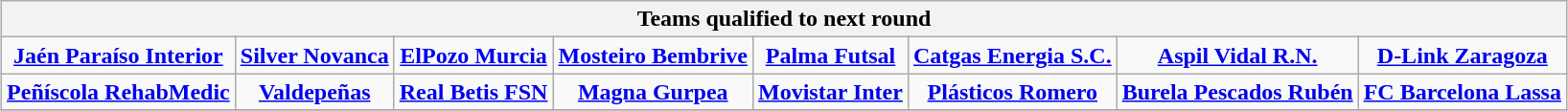<table class="wikitable" style="text-align: center; margin: 0 auto;">
<tr>
<th colspan=8>Teams qualified to next round</th>
</tr>
<tr>
<td><strong><a href='#'>Jaén Paraíso Interior</a></strong></td>
<td><strong><a href='#'>Silver Novanca</a></strong></td>
<td><strong><a href='#'>ElPozo Murcia</a></strong></td>
<td><strong><a href='#'>Mosteiro Bembrive</a></strong></td>
<td><strong><a href='#'>Palma Futsal</a></strong></td>
<td><strong><a href='#'>Catgas Energia S.C.</a></strong></td>
<td><strong><a href='#'>Aspil Vidal R.N.</a></strong></td>
<td><strong><a href='#'>D-Link Zaragoza</a></strong></td>
</tr>
<tr>
<td><strong><a href='#'>Peñíscola RehabMedic</a></strong></td>
<td><strong><a href='#'>Valdepeñas</a></strong></td>
<td><strong><a href='#'>Real Betis FSN</a></strong></td>
<td><strong><a href='#'>Magna Gurpea</a></strong></td>
<td><strong><a href='#'>Movistar Inter</a></strong></td>
<td><strong><a href='#'>Plásticos Romero</a></strong></td>
<td><strong><a href='#'>Burela Pescados Rubén</a></strong></td>
<td><strong><a href='#'>FC Barcelona Lassa</a></strong></td>
</tr>
<tr>
</tr>
</table>
